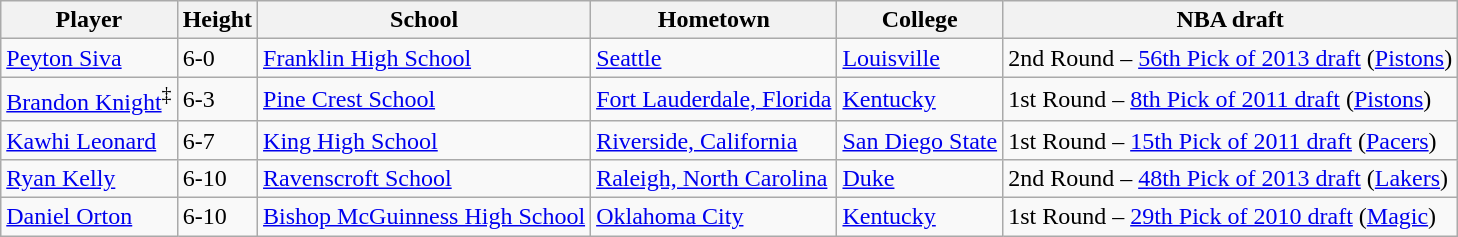<table class="wikitable">
<tr>
<th>Player</th>
<th>Height</th>
<th>School</th>
<th>Hometown</th>
<th>College</th>
<th>NBA draft</th>
</tr>
<tr>
<td><a href='#'>Peyton Siva</a></td>
<td>6-0</td>
<td><a href='#'>Franklin High School</a></td>
<td><a href='#'>Seattle</a></td>
<td><a href='#'>Louisville</a></td>
<td>2nd Round – <a href='#'>56th Pick of 2013 draft</a> (<a href='#'>Pistons</a>)</td>
</tr>
<tr>
<td><a href='#'>Brandon Knight</a><sup>‡</sup></td>
<td>6-3</td>
<td><a href='#'>Pine Crest School</a></td>
<td><a href='#'>Fort Lauderdale, Florida</a></td>
<td><a href='#'>Kentucky</a></td>
<td>1st Round – <a href='#'>8th Pick of 2011 draft</a> (<a href='#'>Pistons</a>)</td>
</tr>
<tr>
<td><a href='#'>Kawhi Leonard</a></td>
<td>6-7</td>
<td><a href='#'>King High School</a></td>
<td><a href='#'>Riverside, California</a></td>
<td><a href='#'>San Diego State</a></td>
<td>1st Round – <a href='#'>15th Pick of 2011 draft</a> (<a href='#'>Pacers</a>)</td>
</tr>
<tr>
<td><a href='#'>Ryan Kelly</a></td>
<td>6-10</td>
<td><a href='#'>Ravenscroft School</a></td>
<td><a href='#'>Raleigh, North Carolina</a></td>
<td><a href='#'>Duke</a></td>
<td>2nd Round – <a href='#'>48th Pick of 2013 draft</a> (<a href='#'>Lakers</a>)</td>
</tr>
<tr>
<td><a href='#'>Daniel Orton</a></td>
<td>6-10</td>
<td><a href='#'>Bishop McGuinness High School</a></td>
<td><a href='#'>Oklahoma City</a></td>
<td><a href='#'>Kentucky</a></td>
<td>1st Round – <a href='#'>29th Pick of 2010 draft</a> (<a href='#'>Magic</a>)</td>
</tr>
</table>
